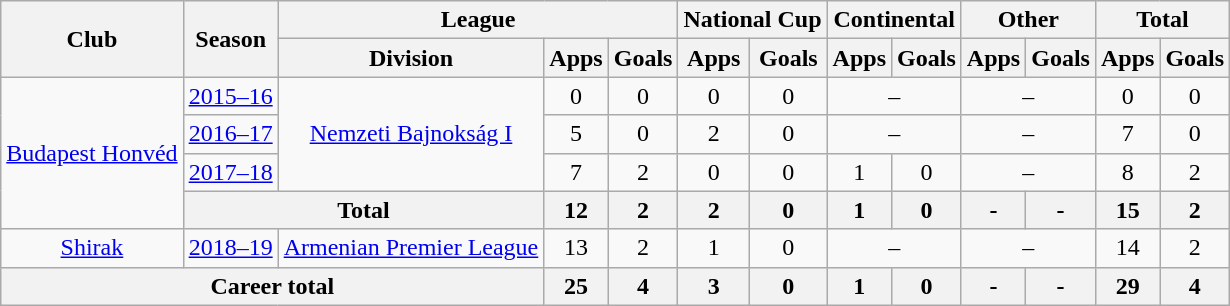<table class="wikitable" style="text-align: center">
<tr>
<th rowspan="2">Club</th>
<th rowspan="2">Season</th>
<th colspan="3">League</th>
<th colspan="2">National Cup</th>
<th colspan="2">Continental</th>
<th colspan="2">Other</th>
<th colspan="2">Total</th>
</tr>
<tr>
<th>Division</th>
<th>Apps</th>
<th>Goals</th>
<th>Apps</th>
<th>Goals</th>
<th>Apps</th>
<th>Goals</th>
<th>Apps</th>
<th>Goals</th>
<th>Apps</th>
<th>Goals</th>
</tr>
<tr>
<td rowspan="4"><a href='#'>Budapest Honvéd</a></td>
<td><a href='#'>2015–16</a></td>
<td rowspan="3"><a href='#'>Nemzeti Bajnokság I</a></td>
<td>0</td>
<td>0</td>
<td>0</td>
<td>0</td>
<td colspan="2">–</td>
<td colspan="2">–</td>
<td>0</td>
<td>0</td>
</tr>
<tr>
<td><a href='#'>2016–17</a></td>
<td>5</td>
<td>0</td>
<td>2</td>
<td>0</td>
<td colspan="2">–</td>
<td colspan="2">–</td>
<td>7</td>
<td>0</td>
</tr>
<tr>
<td><a href='#'>2017–18</a></td>
<td>7</td>
<td>2</td>
<td>0</td>
<td>0</td>
<td>1</td>
<td>0</td>
<td colspan="2">–</td>
<td>8</td>
<td>2</td>
</tr>
<tr>
<th colspan="2">Total</th>
<th>12</th>
<th>2</th>
<th>2</th>
<th>0</th>
<th>1</th>
<th>0</th>
<th>-</th>
<th>-</th>
<th>15</th>
<th>2</th>
</tr>
<tr>
<td><a href='#'>Shirak</a></td>
<td><a href='#'>2018–19</a></td>
<td><a href='#'>Armenian Premier League</a></td>
<td>13</td>
<td>2</td>
<td>1</td>
<td>0</td>
<td colspan="2">–</td>
<td colspan="2">–</td>
<td>14</td>
<td>2</td>
</tr>
<tr>
<th colspan="3">Career total</th>
<th>25</th>
<th>4</th>
<th>3</th>
<th>0</th>
<th>1</th>
<th>0</th>
<th>-</th>
<th>-</th>
<th>29</th>
<th>4</th>
</tr>
</table>
